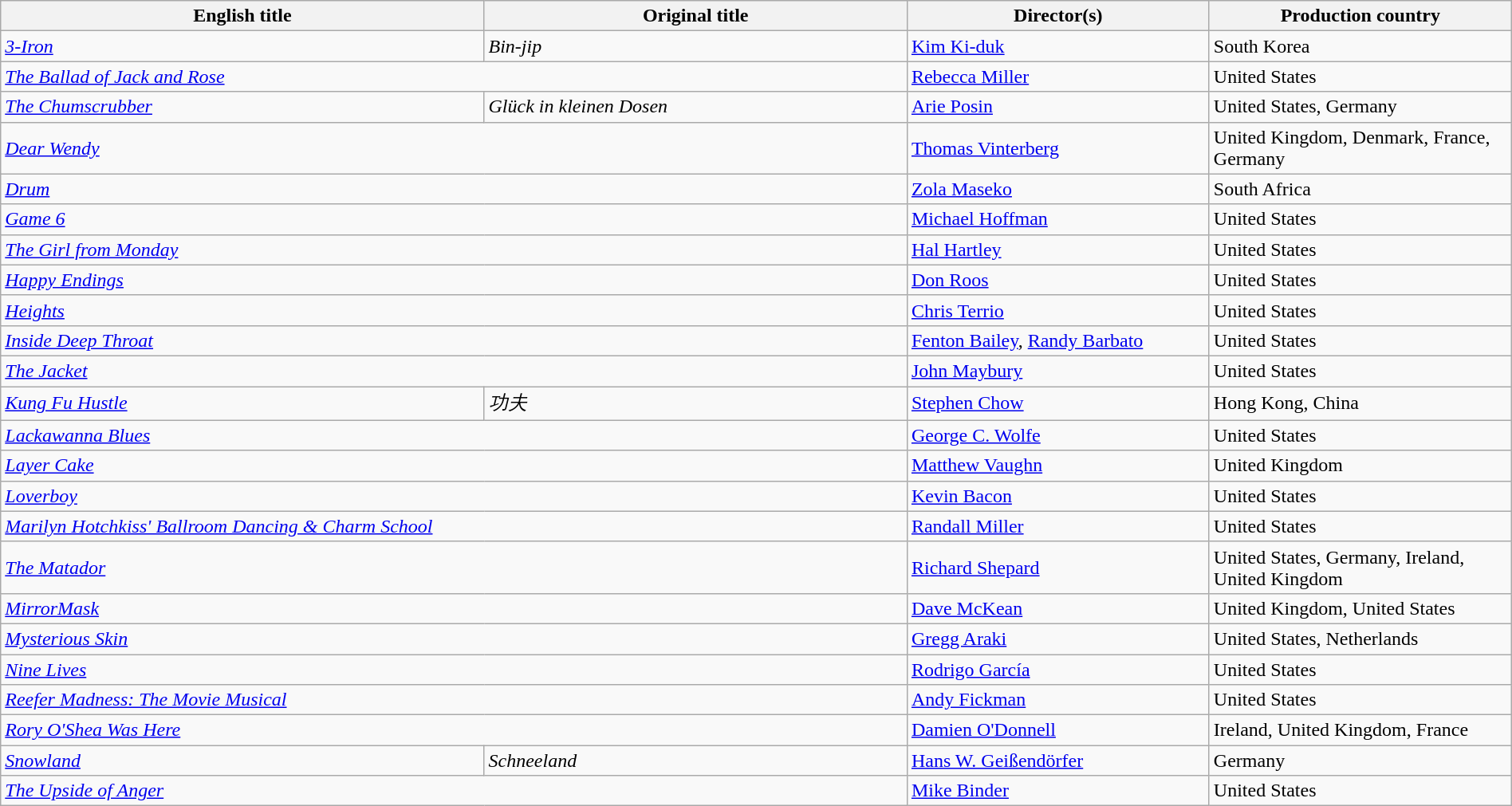<table class="wikitable" width=100%>
<tr>
<th scope="col" width="32%">English title</th>
<th scope="col" width="28%">Original title</th>
<th scope="col" width="20%">Director(s)</th>
<th scope="col" width="20%">Production country</th>
</tr>
<tr>
<td><em><a href='#'>3-Iron</a></em></td>
<td><em>Bin-jip</em></td>
<td><a href='#'>Kim Ki-duk</a></td>
<td>South Korea</td>
</tr>
<tr>
<td colspan=2><em><a href='#'>The Ballad of Jack and Rose</a></em></td>
<td><a href='#'>Rebecca Miller</a></td>
<td>United States</td>
</tr>
<tr>
<td><em><a href='#'>The Chumscrubber</a></em></td>
<td><em>Glück in kleinen Dosen</em></td>
<td><a href='#'>Arie Posin</a></td>
<td>United States, Germany</td>
</tr>
<tr>
<td colspan=2><em><a href='#'>Dear Wendy</a></em></td>
<td><a href='#'>Thomas Vinterberg</a></td>
<td>United Kingdom, Denmark, France, Germany</td>
</tr>
<tr>
<td colspan=2><em><a href='#'>Drum</a></em></td>
<td><a href='#'>Zola Maseko</a></td>
<td>South Africa</td>
</tr>
<tr>
<td colspan=2><em><a href='#'>Game 6</a></em></td>
<td><a href='#'>Michael Hoffman</a></td>
<td>United States</td>
</tr>
<tr>
<td colspan=2><em><a href='#'>The Girl from Monday</a></em></td>
<td><a href='#'>Hal Hartley</a></td>
<td>United States</td>
</tr>
<tr>
<td colspan=2><em><a href='#'>Happy Endings</a></em></td>
<td><a href='#'>Don Roos</a></td>
<td>United States</td>
</tr>
<tr>
<td colspan=2><em><a href='#'>Heights</a></em></td>
<td><a href='#'>Chris Terrio</a></td>
<td>United States</td>
</tr>
<tr>
<td colspan=2><em><a href='#'>Inside Deep Throat</a></em></td>
<td><a href='#'>Fenton Bailey</a>, <a href='#'>Randy Barbato</a></td>
<td>United States</td>
</tr>
<tr>
<td colspan=2><em><a href='#'>The Jacket</a></em></td>
<td><a href='#'>John Maybury</a></td>
<td>United States</td>
</tr>
<tr>
<td><em><a href='#'>Kung Fu Hustle</a></em></td>
<td><em>功夫</em></td>
<td><a href='#'>Stephen Chow</a></td>
<td>Hong Kong, China</td>
</tr>
<tr>
<td colspan=2><em><a href='#'>Lackawanna Blues</a></em></td>
<td><a href='#'>George C. Wolfe</a></td>
<td>United States</td>
</tr>
<tr>
<td colspan=2><em><a href='#'>Layer Cake</a></em></td>
<td><a href='#'>Matthew Vaughn</a></td>
<td>United Kingdom</td>
</tr>
<tr>
<td colspan=2><em><a href='#'>Loverboy</a></em></td>
<td><a href='#'>Kevin Bacon</a></td>
<td>United States</td>
</tr>
<tr>
<td colspan=2><em><a href='#'>Marilyn Hotchkiss' Ballroom Dancing & Charm School</a></em></td>
<td><a href='#'>Randall Miller</a></td>
<td>United States</td>
</tr>
<tr>
<td colspan=2><em><a href='#'>The Matador</a></em></td>
<td><a href='#'>Richard Shepard</a></td>
<td>United States, Germany, Ireland, United Kingdom</td>
</tr>
<tr>
<td colspan=2><em><a href='#'>MirrorMask</a></em></td>
<td><a href='#'>Dave McKean</a></td>
<td>United Kingdom, United States</td>
</tr>
<tr>
<td colspan=2><em><a href='#'>Mysterious Skin</a></em></td>
<td><a href='#'>Gregg Araki</a></td>
<td>United States, Netherlands</td>
</tr>
<tr>
<td colspan=2><em><a href='#'>Nine Lives</a></em></td>
<td><a href='#'>Rodrigo García</a></td>
<td>United States</td>
</tr>
<tr>
<td colspan=2><em><a href='#'>Reefer Madness: The Movie Musical</a></em></td>
<td><a href='#'>Andy Fickman</a></td>
<td>United States</td>
</tr>
<tr>
<td colspan=2><em><a href='#'>Rory O'Shea Was Here</a></em></td>
<td><a href='#'>Damien O'Donnell</a></td>
<td>Ireland, United Kingdom, France</td>
</tr>
<tr>
<td><em><a href='#'>Snowland</a></em></td>
<td><em>Schneeland</em></td>
<td><a href='#'>Hans W. Geißendörfer</a></td>
<td>Germany</td>
</tr>
<tr>
<td colspan=2><em><a href='#'>The Upside of Anger</a></em></td>
<td><a href='#'>Mike Binder</a></td>
<td>United States</td>
</tr>
</table>
